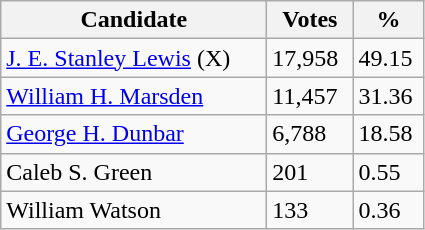<table class="wikitable">
<tr>
<th style="width: 170px">Candidate</th>
<th style="width: 50px">Votes</th>
<th style="width: 40px">%</th>
</tr>
<tr>
<td><a href='#'>J. E. Stanley Lewis</a> (X)</td>
<td>17,958</td>
<td>49.15</td>
</tr>
<tr>
<td><a href='#'>William H. Marsden</a></td>
<td>11,457</td>
<td>31.36</td>
</tr>
<tr>
<td><a href='#'>George H. Dunbar</a></td>
<td>6,788</td>
<td>18.58</td>
</tr>
<tr>
<td>Caleb S. Green</td>
<td>201</td>
<td>0.55</td>
</tr>
<tr>
<td>William Watson</td>
<td>133</td>
<td>0.36</td>
</tr>
</table>
